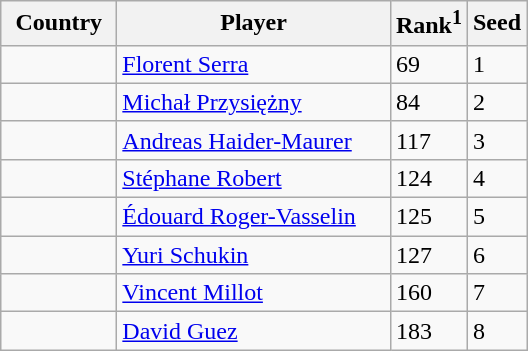<table class="sortable wikitable">
<tr>
<th width="70">Country</th>
<th width="175">Player</th>
<th>Rank<sup>1</sup></th>
<th>Seed</th>
</tr>
<tr>
<td></td>
<td><a href='#'>Florent Serra</a></td>
<td>69</td>
<td>1</td>
</tr>
<tr>
<td></td>
<td><a href='#'>Michał Przysiężny</a></td>
<td>84</td>
<td>2</td>
</tr>
<tr>
<td></td>
<td><a href='#'>Andreas Haider-Maurer</a></td>
<td>117</td>
<td>3</td>
</tr>
<tr>
<td></td>
<td><a href='#'>Stéphane Robert</a></td>
<td>124</td>
<td>4</td>
</tr>
<tr>
<td></td>
<td><a href='#'>Édouard Roger-Vasselin</a></td>
<td>125</td>
<td>5</td>
</tr>
<tr>
<td></td>
<td><a href='#'>Yuri Schukin</a></td>
<td>127</td>
<td>6</td>
</tr>
<tr>
<td></td>
<td><a href='#'>Vincent Millot</a></td>
<td>160</td>
<td>7</td>
</tr>
<tr>
<td></td>
<td><a href='#'>David Guez</a></td>
<td>183</td>
<td>8</td>
</tr>
</table>
